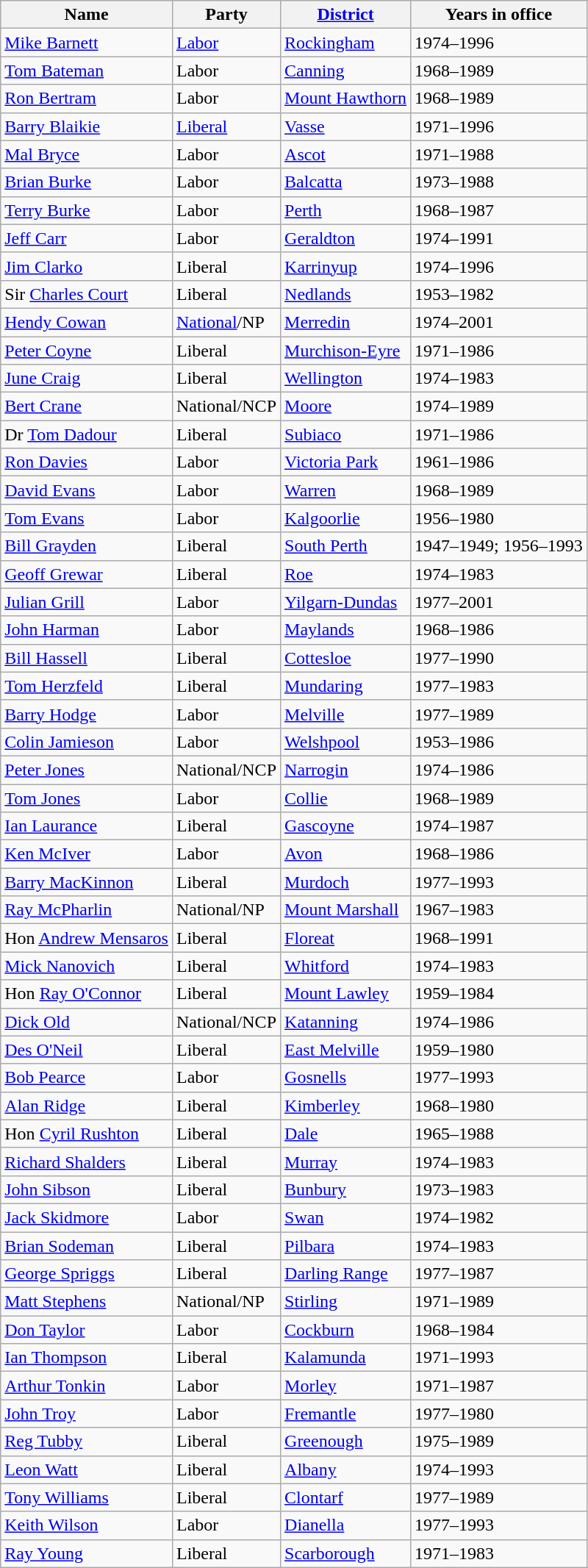<table class="wikitable sortable">
<tr>
<th><strong>Name</strong></th>
<th><strong>Party</strong></th>
<th><strong><a href='#'>District</a></strong></th>
<th><strong>Years in office</strong></th>
</tr>
<tr>
<td><a href='#'>Mike Barnett</a></td>
<td><a href='#'>Labor</a></td>
<td><a href='#'>Rockingham</a></td>
<td>1974–1996</td>
</tr>
<tr>
<td><a href='#'>Tom Bateman</a></td>
<td>Labor</td>
<td><a href='#'>Canning</a></td>
<td>1968–1989</td>
</tr>
<tr>
<td><a href='#'>Ron Bertram</a></td>
<td>Labor</td>
<td><a href='#'>Mount Hawthorn</a></td>
<td>1968–1989</td>
</tr>
<tr>
<td><a href='#'>Barry Blaikie</a></td>
<td><a href='#'>Liberal</a></td>
<td><a href='#'>Vasse</a></td>
<td>1971–1996</td>
</tr>
<tr>
<td><a href='#'>Mal Bryce</a></td>
<td>Labor</td>
<td><a href='#'>Ascot</a></td>
<td>1971–1988</td>
</tr>
<tr>
<td><a href='#'>Brian Burke</a></td>
<td>Labor</td>
<td><a href='#'>Balcatta</a></td>
<td>1973–1988</td>
</tr>
<tr>
<td><a href='#'>Terry Burke</a></td>
<td>Labor</td>
<td><a href='#'>Perth</a></td>
<td>1968–1987</td>
</tr>
<tr>
<td><a href='#'>Jeff Carr</a></td>
<td>Labor</td>
<td><a href='#'>Geraldton</a></td>
<td>1974–1991</td>
</tr>
<tr>
<td><a href='#'>Jim Clarko</a></td>
<td>Liberal</td>
<td><a href='#'>Karrinyup</a></td>
<td>1974–1996</td>
</tr>
<tr>
<td>Sir <a href='#'>Charles Court</a></td>
<td>Liberal</td>
<td><a href='#'>Nedlands</a></td>
<td>1953–1982</td>
</tr>
<tr>
<td><a href='#'>Hendy Cowan</a></td>
<td><a href='#'>National</a>/NP</td>
<td><a href='#'>Merredin</a></td>
<td>1974–2001</td>
</tr>
<tr>
<td><a href='#'>Peter Coyne</a></td>
<td>Liberal</td>
<td><a href='#'>Murchison-Eyre</a></td>
<td>1971–1986</td>
</tr>
<tr>
<td><a href='#'>June Craig</a></td>
<td>Liberal</td>
<td><a href='#'>Wellington</a></td>
<td>1974–1983</td>
</tr>
<tr>
<td><a href='#'>Bert Crane</a></td>
<td>National/NCP</td>
<td><a href='#'>Moore</a></td>
<td>1974–1989</td>
</tr>
<tr>
<td>Dr <a href='#'>Tom Dadour</a></td>
<td>Liberal</td>
<td><a href='#'>Subiaco</a></td>
<td>1971–1986</td>
</tr>
<tr>
<td><a href='#'>Ron Davies</a></td>
<td>Labor</td>
<td><a href='#'>Victoria Park</a></td>
<td>1961–1986</td>
</tr>
<tr>
<td><a href='#'>David Evans</a></td>
<td>Labor</td>
<td><a href='#'>Warren</a></td>
<td>1968–1989</td>
</tr>
<tr>
<td><a href='#'>Tom Evans</a></td>
<td>Labor</td>
<td><a href='#'>Kalgoorlie</a></td>
<td>1956–1980</td>
</tr>
<tr>
<td><a href='#'>Bill Grayden</a></td>
<td>Liberal</td>
<td><a href='#'>South Perth</a></td>
<td>1947–1949; 1956–1993</td>
</tr>
<tr>
<td><a href='#'>Geoff Grewar</a></td>
<td>Liberal</td>
<td><a href='#'>Roe</a></td>
<td>1974–1983</td>
</tr>
<tr>
<td><a href='#'>Julian Grill</a></td>
<td>Labor</td>
<td><a href='#'>Yilgarn-Dundas</a></td>
<td>1977–2001</td>
</tr>
<tr>
<td><a href='#'>John Harman</a></td>
<td>Labor</td>
<td><a href='#'>Maylands</a></td>
<td>1968–1986</td>
</tr>
<tr>
<td><a href='#'>Bill Hassell</a></td>
<td>Liberal</td>
<td><a href='#'>Cottesloe</a></td>
<td>1977–1990</td>
</tr>
<tr>
<td><a href='#'>Tom Herzfeld</a></td>
<td>Liberal</td>
<td><a href='#'>Mundaring</a></td>
<td>1977–1983</td>
</tr>
<tr>
<td><a href='#'>Barry Hodge</a></td>
<td>Labor</td>
<td><a href='#'>Melville</a></td>
<td>1977–1989</td>
</tr>
<tr>
<td><a href='#'>Colin Jamieson</a></td>
<td>Labor</td>
<td><a href='#'>Welshpool</a></td>
<td>1953–1986</td>
</tr>
<tr>
<td><a href='#'>Peter Jones</a></td>
<td>National/NCP</td>
<td><a href='#'>Narrogin</a></td>
<td>1974–1986</td>
</tr>
<tr>
<td><a href='#'>Tom Jones</a></td>
<td>Labor</td>
<td><a href='#'>Collie</a></td>
<td>1968–1989</td>
</tr>
<tr>
<td><a href='#'>Ian Laurance</a></td>
<td>Liberal</td>
<td><a href='#'>Gascoyne</a></td>
<td>1974–1987</td>
</tr>
<tr>
<td><a href='#'>Ken McIver</a></td>
<td>Labor</td>
<td><a href='#'>Avon</a></td>
<td>1968–1986</td>
</tr>
<tr>
<td><a href='#'>Barry MacKinnon</a></td>
<td>Liberal</td>
<td><a href='#'>Murdoch</a></td>
<td>1977–1993</td>
</tr>
<tr>
<td><a href='#'>Ray McPharlin</a></td>
<td>National/NP</td>
<td><a href='#'>Mount Marshall</a></td>
<td>1967–1983</td>
</tr>
<tr>
<td>Hon <a href='#'>Andrew Mensaros</a></td>
<td>Liberal</td>
<td><a href='#'>Floreat</a></td>
<td>1968–1991</td>
</tr>
<tr>
<td><a href='#'>Mick Nanovich</a></td>
<td>Liberal</td>
<td><a href='#'>Whitford</a></td>
<td>1974–1983</td>
</tr>
<tr>
<td>Hon <a href='#'>Ray O'Connor</a></td>
<td>Liberal</td>
<td><a href='#'>Mount Lawley</a></td>
<td>1959–1984</td>
</tr>
<tr>
<td><a href='#'>Dick Old</a></td>
<td>National/NCP</td>
<td><a href='#'>Katanning</a></td>
<td>1974–1986</td>
</tr>
<tr>
<td><a href='#'>Des O'Neil</a></td>
<td>Liberal</td>
<td><a href='#'>East Melville</a></td>
<td>1959–1980</td>
</tr>
<tr>
<td><a href='#'>Bob Pearce</a></td>
<td>Labor</td>
<td><a href='#'>Gosnells</a></td>
<td>1977–1993</td>
</tr>
<tr>
<td><a href='#'>Alan Ridge</a></td>
<td>Liberal</td>
<td><a href='#'>Kimberley</a></td>
<td>1968–1980</td>
</tr>
<tr>
<td>Hon <a href='#'>Cyril Rushton</a></td>
<td>Liberal</td>
<td><a href='#'>Dale</a></td>
<td>1965–1988</td>
</tr>
<tr>
<td><a href='#'>Richard Shalders</a></td>
<td>Liberal</td>
<td><a href='#'>Murray</a></td>
<td>1974–1983</td>
</tr>
<tr>
<td><a href='#'>John Sibson</a></td>
<td>Liberal</td>
<td><a href='#'>Bunbury</a></td>
<td>1973–1983</td>
</tr>
<tr>
<td><a href='#'>Jack Skidmore</a></td>
<td>Labor</td>
<td><a href='#'>Swan</a></td>
<td>1974–1982</td>
</tr>
<tr>
<td><a href='#'>Brian Sodeman</a></td>
<td>Liberal</td>
<td><a href='#'>Pilbara</a></td>
<td>1974–1983</td>
</tr>
<tr>
<td><a href='#'>George Spriggs</a></td>
<td>Liberal</td>
<td><a href='#'>Darling Range</a></td>
<td>1977–1987</td>
</tr>
<tr>
<td><a href='#'>Matt Stephens</a></td>
<td>National/NP</td>
<td><a href='#'>Stirling</a></td>
<td>1971–1989</td>
</tr>
<tr>
<td><a href='#'>Don Taylor</a></td>
<td>Labor</td>
<td><a href='#'>Cockburn</a></td>
<td>1968–1984</td>
</tr>
<tr>
<td><a href='#'>Ian Thompson</a></td>
<td>Liberal</td>
<td><a href='#'>Kalamunda</a></td>
<td>1971–1993</td>
</tr>
<tr>
<td><a href='#'>Arthur Tonkin</a></td>
<td>Labor</td>
<td><a href='#'>Morley</a></td>
<td>1971–1987</td>
</tr>
<tr>
<td><a href='#'>John Troy</a></td>
<td>Labor</td>
<td><a href='#'>Fremantle</a></td>
<td>1977–1980</td>
</tr>
<tr>
<td><a href='#'>Reg Tubby</a></td>
<td>Liberal</td>
<td><a href='#'>Greenough</a></td>
<td>1975–1989</td>
</tr>
<tr>
<td><a href='#'>Leon Watt</a></td>
<td>Liberal</td>
<td><a href='#'>Albany</a></td>
<td>1974–1993</td>
</tr>
<tr>
<td><a href='#'>Tony Williams</a></td>
<td>Liberal</td>
<td><a href='#'>Clontarf</a></td>
<td>1977–1989</td>
</tr>
<tr>
<td><a href='#'>Keith Wilson</a></td>
<td>Labor</td>
<td><a href='#'>Dianella</a></td>
<td>1977–1993</td>
</tr>
<tr>
<td><a href='#'>Ray Young</a></td>
<td>Liberal</td>
<td><a href='#'>Scarborough</a></td>
<td>1971–1983</td>
</tr>
</table>
